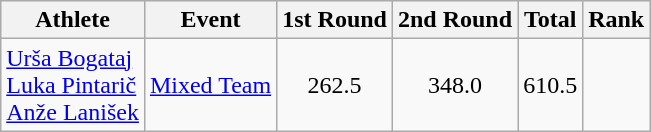<table class="wikitable">
<tr>
<th>Athlete</th>
<th>Event</th>
<th>1st Round</th>
<th>2nd Round</th>
<th>Total</th>
<th>Rank</th>
</tr>
<tr>
<td><a href='#'>Urša Bogataj</a><br><a href='#'>Luka Pintarič</a><br><a href='#'>Anže Lanišek</a></td>
<td><a href='#'>Mixed Team</a></td>
<td align="center">262.5</td>
<td align="center">348.0</td>
<td align="center">610.5</td>
<td align="center"></td>
</tr>
</table>
